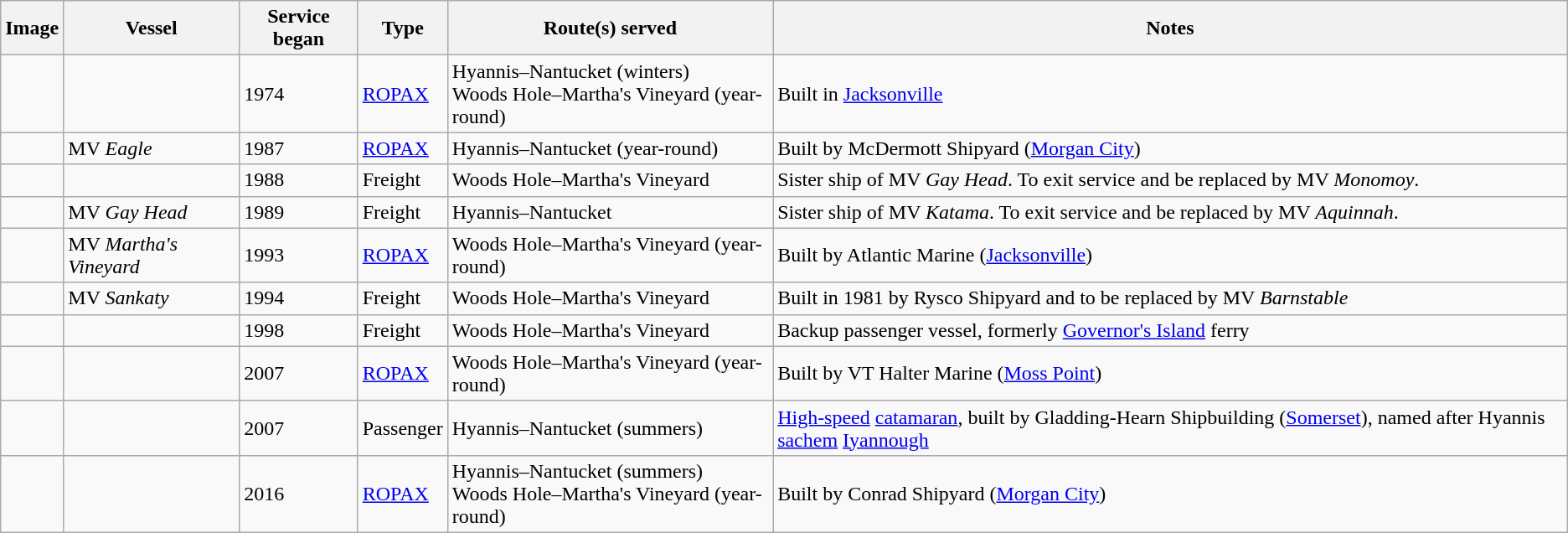<table class="wikitable sortable">
<tr>
<th class="unsortable">Image</th>
<th>Vessel</th>
<th>Service began</th>
<th>Type</th>
<th>Route(s) served</th>
<th class="unsortable">Notes</th>
</tr>
<tr>
<td></td>
<td></td>
<td>1974</td>
<td><a href='#'>ROPAX</a></td>
<td>Hyannis–Nantucket (winters)<br>Woods Hole–Martha's Vineyard (year-round)</td>
<td>Built in <a href='#'>Jacksonville</a></td>
</tr>
<tr>
<td></td>
<td>MV <em>Eagle</em></td>
<td>1987</td>
<td><a href='#'>ROPAX</a></td>
<td>Hyannis–Nantucket (year-round)</td>
<td>Built by McDermott Shipyard (<a href='#'>Morgan City</a>)</td>
</tr>
<tr>
<td></td>
<td></td>
<td>1988</td>
<td>Freight</td>
<td>Woods Hole–Martha's Vineyard</td>
<td>Sister ship of MV <em>Gay Head</em>. To exit service and be replaced by MV <em>Monomoy</em>.</td>
</tr>
<tr>
<td></td>
<td>MV <em>Gay Head</em></td>
<td>1989</td>
<td>Freight</td>
<td>Hyannis–Nantucket</td>
<td>Sister ship of MV <em>Katama</em>. To exit service and be replaced by MV <em>Aquinnah</em>.</td>
</tr>
<tr>
<td></td>
<td>MV <em>Martha's Vineyard</em></td>
<td>1993</td>
<td><a href='#'>ROPAX</a></td>
<td>Woods Hole–Martha's Vineyard (year-round)</td>
<td>Built by Atlantic Marine (<a href='#'>Jacksonville</a>)</td>
</tr>
<tr>
<td></td>
<td>MV <em>Sankaty</em></td>
<td>1994</td>
<td>Freight</td>
<td>Woods Hole–Martha's Vineyard</td>
<td>Built in 1981 by Rysco Shipyard and to be replaced by MV <em>Barnstable</em></td>
</tr>
<tr>
<td></td>
<td></td>
<td>1998</td>
<td>Freight</td>
<td>Woods Hole–Martha's Vineyard</td>
<td>Backup passenger vessel, formerly <a href='#'>Governor's Island</a> ferry</td>
</tr>
<tr>
<td></td>
<td></td>
<td>2007</td>
<td><a href='#'>ROPAX</a></td>
<td>Woods Hole–Martha's Vineyard (year-round)</td>
<td>Built by VT Halter Marine (<a href='#'>Moss Point</a>)</td>
</tr>
<tr>
<td></td>
<td></td>
<td>2007</td>
<td>Passenger</td>
<td>Hyannis–Nantucket (summers)</td>
<td><a href='#'>High-speed</a> <a href='#'>catamaran</a>, built by Gladding-Hearn Shipbuilding (<a href='#'>Somerset</a>), named after Hyannis <a href='#'>sachem</a> <a href='#'>Iyannough</a></td>
</tr>
<tr>
<td></td>
<td></td>
<td>2016</td>
<td><a href='#'>ROPAX</a></td>
<td>Hyannis–Nantucket (summers)<br>Woods Hole–Martha's Vineyard (year-round)</td>
<td>Built by Conrad Shipyard (<a href='#'>Morgan City</a>)</td>
</tr>
</table>
